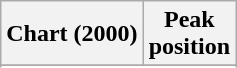<table class="wikitable sortable">
<tr>
<th align="left">Chart (2000)</th>
<th align="center">Peak<br>position</th>
</tr>
<tr>
</tr>
<tr>
</tr>
<tr>
</tr>
</table>
